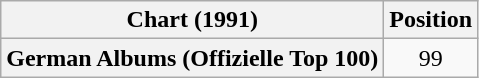<table class="wikitable plainrowheaders" style="text-align:center">
<tr>
<th>Chart (1991)</th>
<th>Position</th>
</tr>
<tr>
<th scope="row">German Albums (Offizielle Top 100)</th>
<td>99</td>
</tr>
</table>
